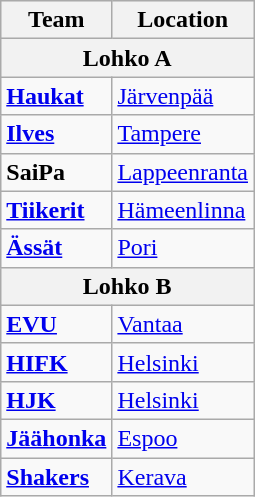<table class="wikitable">
<tr style="background:#efefef;">
<th>Team</th>
<th>Location</th>
</tr>
<tr>
<th colspan="2">Lohko A</th>
</tr>
<tr>
<td><strong><a href='#'>Haukat</a></strong></td>
<td> <a href='#'>Järvenpää</a></td>
</tr>
<tr>
<td><strong><a href='#'>Ilves</a></strong></td>
<td> <a href='#'>Tampere</a></td>
</tr>
<tr>
<td><strong>SaiPa</strong></td>
<td> <a href='#'>Lappeenranta</a></td>
</tr>
<tr>
<td><strong><a href='#'>Tiikerit</a></strong></td>
<td> <a href='#'>Hämeenlinna</a></td>
</tr>
<tr>
<td><strong><a href='#'>Ässät</a></strong></td>
<td> <a href='#'>Pori</a></td>
</tr>
<tr>
<th colspan="2">Lohko B</th>
</tr>
<tr>
<td><strong><a href='#'>EVU</a></strong></td>
<td> <a href='#'>Vantaa</a></td>
</tr>
<tr>
<td><strong><a href='#'>HIFK</a></strong></td>
<td> <a href='#'>Helsinki</a></td>
</tr>
<tr>
<td><strong><a href='#'>HJK</a></strong></td>
<td> <a href='#'>Helsinki</a></td>
</tr>
<tr>
<td><strong><a href='#'>Jäähonka</a></strong></td>
<td> <a href='#'>Espoo</a></td>
</tr>
<tr>
<td><strong><a href='#'>Shakers</a></strong></td>
<td> <a href='#'>Kerava</a></td>
</tr>
</table>
